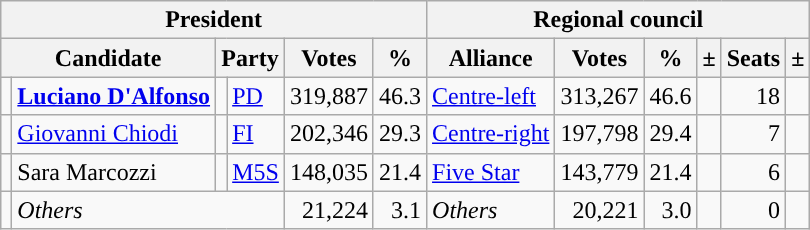<table class="wikitable" style="text-align:right">
<tr>
<th colspan="6">President</th>
<th colspan="6">Regional council</th>
</tr>
<tr>
<th colspan="2">Candidate</th>
<th colspan="2">Party</th>
<th>Votes</th>
<th>%</th>
<th>Alliance</th>
<th>Votes</th>
<th>%</th>
<th>±</th>
<th>Seats</th>
<th>±</th>
</tr>
<tr>
<td></td>
<td style="text-align:left"><strong><a href='#'>Luciano D'Alfonso</a></strong></td>
<td></td>
<td style="text-align:left"><a href='#'>PD</a></td>
<td>319,887</td>
<td>46.3</td>
<td style="text-align:left"><a href='#'>Centre-left</a></td>
<td>313,267</td>
<td>46.6</td>
<td></td>
<td>18</td>
<td></td>
</tr>
<tr>
<td></td>
<td style="text-align:left"><a href='#'>Giovanni Chiodi</a></td>
<td></td>
<td style="text-align:left"><a href='#'>FI</a></td>
<td>202,346</td>
<td>29.3</td>
<td style="text-align:left"><a href='#'>Centre-right</a></td>
<td>197,798</td>
<td>29.4</td>
<td></td>
<td>7</td>
<td></td>
</tr>
<tr>
<td></td>
<td style="text-align:left">Sara Marcozzi</td>
<td></td>
<td style="text-align:left"><a href='#'>M5S</a></td>
<td>148,035</td>
<td>21.4</td>
<td style="text-align:left"><a href='#'>Five Star</a></td>
<td>143,779</td>
<td>21.4</td>
<td></td>
<td>6</td>
<td></td>
</tr>
<tr>
<td></td>
<td colspan="3" style="text-align:left"><em>Others</em></td>
<td>21,224</td>
<td>3.1</td>
<td style="text-align:left"><em>Others</em></td>
<td>20,221</td>
<td>3.0</td>
<td></td>
<td>0</td>
<td></td>
</tr>
</table>
